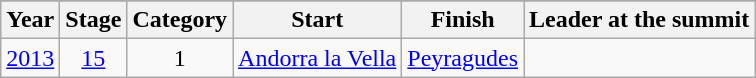<table class="wikitable" style="text-align: center;">
<tr>
</tr>
<tr>
<th>Year</th>
<th>Stage</th>
<th>Category</th>
<th>Start</th>
<th>Finish</th>
<th>Leader at the summit</th>
</tr>
<tr>
<td><a href='#'>2013</a></td>
<td><a href='#'>15</a></td>
<td>1</td>
<td><a href='#'>Andorra la Vella</a></td>
<td><a href='#'>Peyragudes</a></td>
<td></td>
</tr>
</table>
